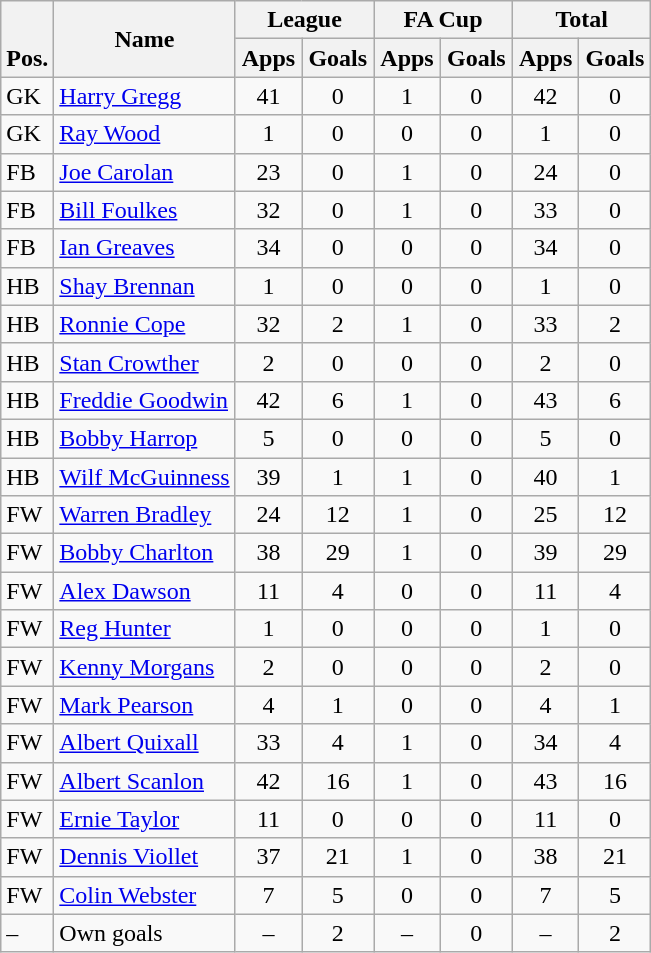<table class="wikitable" style="text-align:center">
<tr>
<th rowspan="2" valign="bottom">Pos.</th>
<th rowspan="2">Name</th>
<th colspan="2" width="85">League</th>
<th colspan="2" width="85">FA Cup</th>
<th colspan="2" width="85">Total</th>
</tr>
<tr>
<th>Apps</th>
<th>Goals</th>
<th>Apps</th>
<th>Goals</th>
<th>Apps</th>
<th>Goals</th>
</tr>
<tr>
<td align="left">GK</td>
<td align="left"> <a href='#'>Harry Gregg</a></td>
<td>41</td>
<td>0</td>
<td>1</td>
<td>0</td>
<td>42</td>
<td>0</td>
</tr>
<tr>
<td align="left">GK</td>
<td align="left"> <a href='#'>Ray Wood</a></td>
<td>1</td>
<td>0</td>
<td>0</td>
<td>0</td>
<td>1</td>
<td>0</td>
</tr>
<tr>
<td align="left">FB</td>
<td align="left"> <a href='#'>Joe Carolan</a></td>
<td>23</td>
<td>0</td>
<td>1</td>
<td>0</td>
<td>24</td>
<td>0</td>
</tr>
<tr>
<td align="left">FB</td>
<td align="left"> <a href='#'>Bill Foulkes</a></td>
<td>32</td>
<td>0</td>
<td>1</td>
<td>0</td>
<td>33</td>
<td>0</td>
</tr>
<tr>
<td align="left">FB</td>
<td align="left"> <a href='#'>Ian Greaves</a></td>
<td>34</td>
<td>0</td>
<td>0</td>
<td>0</td>
<td>34</td>
<td>0</td>
</tr>
<tr>
<td align="left">HB</td>
<td align="left"> <a href='#'>Shay Brennan</a></td>
<td>1</td>
<td>0</td>
<td>0</td>
<td>0</td>
<td>1</td>
<td>0</td>
</tr>
<tr>
<td align="left">HB</td>
<td align="left"> <a href='#'>Ronnie Cope</a></td>
<td>32</td>
<td>2</td>
<td>1</td>
<td>0</td>
<td>33</td>
<td>2</td>
</tr>
<tr>
<td align="left">HB</td>
<td align="left"> <a href='#'>Stan Crowther</a></td>
<td>2</td>
<td>0</td>
<td>0</td>
<td>0</td>
<td>2</td>
<td>0</td>
</tr>
<tr>
<td align="left">HB</td>
<td align="left"> <a href='#'>Freddie Goodwin</a></td>
<td>42</td>
<td>6</td>
<td>1</td>
<td>0</td>
<td>43</td>
<td>6</td>
</tr>
<tr>
<td align="left">HB</td>
<td align="left"> <a href='#'>Bobby Harrop</a></td>
<td>5</td>
<td>0</td>
<td>0</td>
<td>0</td>
<td>5</td>
<td>0</td>
</tr>
<tr>
<td align="left">HB</td>
<td align="left"> <a href='#'>Wilf McGuinness</a></td>
<td>39</td>
<td>1</td>
<td>1</td>
<td>0</td>
<td>40</td>
<td>1</td>
</tr>
<tr>
<td align="left">FW</td>
<td align="left"> <a href='#'>Warren Bradley</a></td>
<td>24</td>
<td>12</td>
<td>1</td>
<td>0</td>
<td>25</td>
<td>12</td>
</tr>
<tr>
<td align="left">FW</td>
<td align="left"> <a href='#'>Bobby Charlton</a></td>
<td>38</td>
<td>29</td>
<td>1</td>
<td>0</td>
<td>39</td>
<td>29</td>
</tr>
<tr>
<td align="left">FW</td>
<td align="left"> <a href='#'>Alex Dawson</a></td>
<td>11</td>
<td>4</td>
<td>0</td>
<td>0</td>
<td>11</td>
<td>4</td>
</tr>
<tr>
<td align="left">FW</td>
<td align="left"> <a href='#'>Reg Hunter</a></td>
<td>1</td>
<td>0</td>
<td>0</td>
<td>0</td>
<td>1</td>
<td>0</td>
</tr>
<tr>
<td align="left">FW</td>
<td align="left"> <a href='#'>Kenny Morgans</a></td>
<td>2</td>
<td>0</td>
<td>0</td>
<td>0</td>
<td>2</td>
<td>0</td>
</tr>
<tr>
<td align="left">FW</td>
<td align="left"> <a href='#'>Mark Pearson</a></td>
<td>4</td>
<td>1</td>
<td>0</td>
<td>0</td>
<td>4</td>
<td>1</td>
</tr>
<tr>
<td align="left">FW</td>
<td align="left"> <a href='#'>Albert Quixall</a></td>
<td>33</td>
<td>4</td>
<td>1</td>
<td>0</td>
<td>34</td>
<td>4</td>
</tr>
<tr>
<td align="left">FW</td>
<td align="left"> <a href='#'>Albert Scanlon</a></td>
<td>42</td>
<td>16</td>
<td>1</td>
<td>0</td>
<td>43</td>
<td>16</td>
</tr>
<tr>
<td align="left">FW</td>
<td align="left"> <a href='#'>Ernie Taylor</a></td>
<td>11</td>
<td>0</td>
<td>0</td>
<td>0</td>
<td>11</td>
<td>0</td>
</tr>
<tr>
<td align="left">FW</td>
<td align="left"> <a href='#'>Dennis Viollet</a></td>
<td>37</td>
<td>21</td>
<td>1</td>
<td>0</td>
<td>38</td>
<td>21</td>
</tr>
<tr>
<td align="left">FW</td>
<td align="left"> <a href='#'>Colin Webster</a></td>
<td>7</td>
<td>5</td>
<td>0</td>
<td>0</td>
<td>7</td>
<td>5</td>
</tr>
<tr>
<td align="left">–</td>
<td align="left">Own goals</td>
<td>–</td>
<td>2</td>
<td>–</td>
<td>0</td>
<td>–</td>
<td>2</td>
</tr>
</table>
